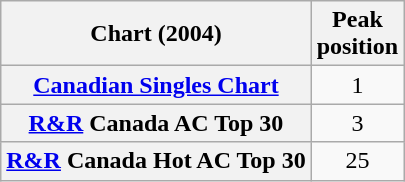<table class="wikitable sortable plainrowheaders" style="text-align:center;">
<tr>
<th>Chart (2004)</th>
<th>Peak<br>position</th>
</tr>
<tr>
<th scope="row"><a href='#'>Canadian Singles Chart</a></th>
<td>1</td>
</tr>
<tr>
<th scope="row"><a href='#'>R&R</a> Canada AC Top 30</th>
<td>3</td>
</tr>
<tr>
<th scope="row"><a href='#'>R&R</a> Canada Hot AC Top 30</th>
<td>25</td>
</tr>
</table>
